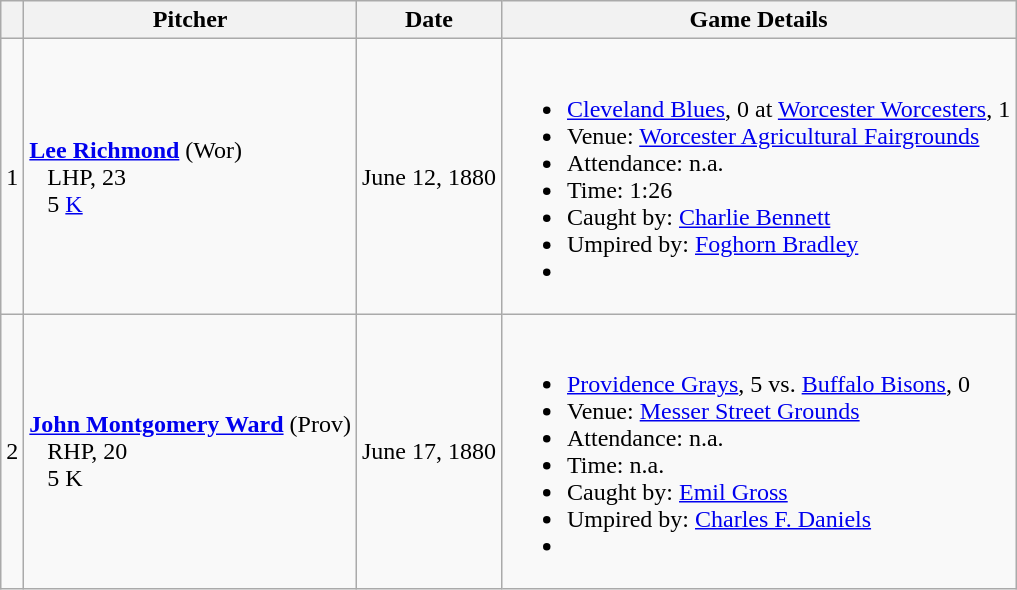<table class="wikitable">
<tr>
<th> </th>
<th>Pitcher</th>
<th>Date</th>
<th>Game Details</th>
</tr>
<tr>
<td>1</td>
<td><strong><a href='#'>Lee Richmond</a></strong> (Wor)<br>   LHP, 23 <br>   5 <a href='#'>K</a></td>
<td>June 12, 1880</td>
<td><br><ul><li><a href='#'>Cleveland Blues</a>, 0 at <a href='#'>Worcester Worcesters</a>, 1</li><li>Venue: <a href='#'>Worcester Agricultural Fairgrounds</a></li><li>Attendance: n.a.</li><li>Time: 1:26</li><li>Caught by: <a href='#'>Charlie Bennett</a></li><li>Umpired by: <a href='#'>Foghorn Bradley</a></li><li></li></ul></td>
</tr>
<tr>
<td>2</td>
<td><strong><a href='#'>John Montgomery Ward</a></strong> (Prov)<br>   RHP, 20 <br>   5 K</td>
<td>June 17, 1880</td>
<td><br><ul><li><a href='#'>Providence Grays</a>, 5 vs. <a href='#'>Buffalo Bisons</a>, 0</li><li>Venue: <a href='#'>Messer Street Grounds</a></li><li>Attendance: n.a.</li><li>Time: n.a.</li><li>Caught by: <a href='#'>Emil Gross</a></li><li>Umpired by: <a href='#'>Charles F. Daniels</a></li><li></li></ul></td>
</tr>
</table>
